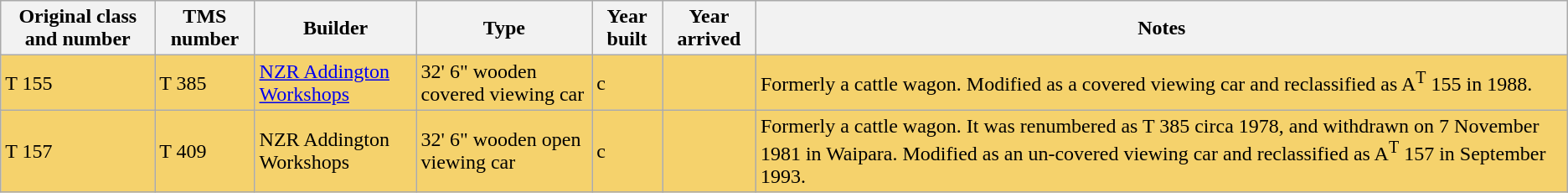<table class="sortable wikitable" border="1">
<tr>
<th>Original class and number</th>
<th>TMS number</th>
<th>Builder</th>
<th>Type</th>
<th>Year built</th>
<th>Year arrived</th>
<th>Notes</th>
</tr>
<tr style="background:#F5D26C;">
<td>T 155</td>
<td>T 385</td>
<td><a href='#'>NZR Addington Workshops</a></td>
<td>32' 6" wooden covered viewing car</td>
<td>c</td>
<td></td>
<td>Formerly a cattle wagon. Modified as a covered viewing car and reclassified as A<sup>T</sup> 155 in 1988.</td>
</tr>
<tr style="background:#F5D26C;">
<td>T 157</td>
<td>T 409</td>
<td>NZR Addington Workshops</td>
<td>32' 6" wooden open viewing car</td>
<td>c</td>
<td></td>
<td>Formerly a cattle wagon. It was renumbered as T 385 circa 1978, and withdrawn on 7 November 1981 in Waipara. Modified as an un-covered viewing car and reclassified as A<sup>T</sup> 157 in September 1993.</td>
</tr>
</table>
